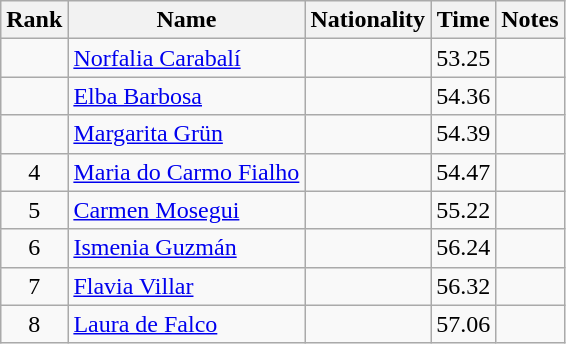<table class="wikitable sortable" style="text-align:center">
<tr>
<th>Rank</th>
<th>Name</th>
<th>Nationality</th>
<th>Time</th>
<th>Notes</th>
</tr>
<tr>
<td></td>
<td align=left><a href='#'>Norfalia Carabalí</a></td>
<td align=left></td>
<td>53.25</td>
<td></td>
</tr>
<tr>
<td></td>
<td align=left><a href='#'>Elba Barbosa</a></td>
<td align=left></td>
<td>54.36</td>
<td></td>
</tr>
<tr>
<td></td>
<td align=left><a href='#'>Margarita Grün</a></td>
<td align=left></td>
<td>54.39</td>
<td></td>
</tr>
<tr>
<td>4</td>
<td align=left><a href='#'>Maria do Carmo Fialho</a></td>
<td align=left></td>
<td>54.47</td>
<td></td>
</tr>
<tr>
<td>5</td>
<td align=left><a href='#'>Carmen Mosegui</a></td>
<td align=left></td>
<td>55.22</td>
<td></td>
</tr>
<tr>
<td>6</td>
<td align=left><a href='#'>Ismenia Guzmán</a></td>
<td align=left></td>
<td>56.24</td>
<td></td>
</tr>
<tr>
<td>7</td>
<td align=left><a href='#'>Flavia Villar</a></td>
<td align=left></td>
<td>56.32</td>
<td></td>
</tr>
<tr>
<td>8</td>
<td align=left><a href='#'>Laura de Falco</a></td>
<td align=left></td>
<td>57.06</td>
<td></td>
</tr>
</table>
